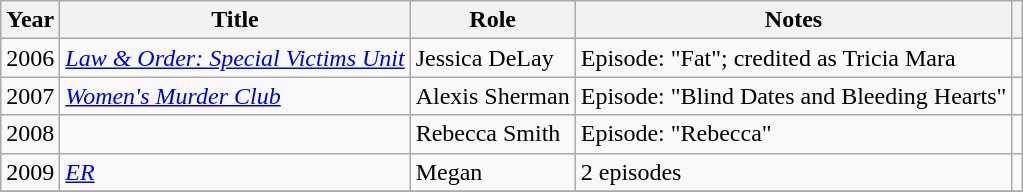<table class="wikitable sortable">
<tr>
<th>Year</th>
<th>Title</th>
<th>Role</th>
<th class="unsortable">Notes</th>
<th class="unsortable"></th>
</tr>
<tr>
<td>2006</td>
<td><em><a href='#'>Law & Order: Special Victims Unit</a></em></td>
<td>Jessica DeLay</td>
<td>Episode: "Fat"; credited as Tricia Mara</td>
<td></td>
</tr>
<tr>
<td>2007</td>
<td><em><a href='#'>Women's Murder Club</a></em></td>
<td>Alexis Sherman</td>
<td>Episode: "Blind Dates and Bleeding Hearts"</td>
<td></td>
</tr>
<tr>
<td>2008</td>
<td><em></em></td>
<td>Rebecca Smith</td>
<td>Episode: "Rebecca"</td>
<td></td>
</tr>
<tr>
<td>2009</td>
<td><em><a href='#'>ER</a></em></td>
<td>Megan</td>
<td>2 episodes</td>
<td></td>
</tr>
<tr>
</tr>
</table>
